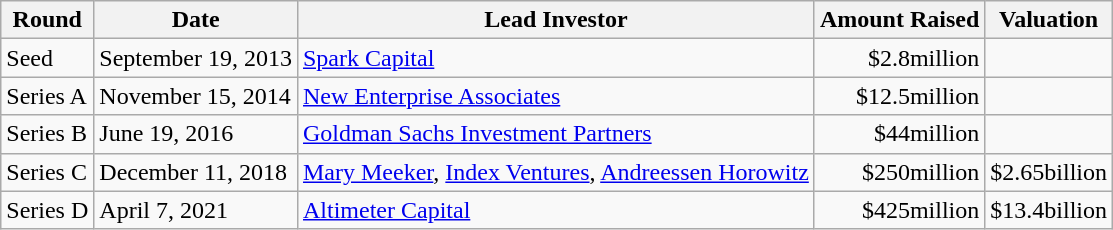<table class="wikitable">
<tr>
<th>Round</th>
<th>Date</th>
<th>Lead Investor</th>
<th>Amount Raised</th>
<th>Valuation</th>
</tr>
<tr>
<td>Seed</td>
<td>September 19, 2013</td>
<td><a href='#'>Spark Capital</a></td>
<td align=right>$2.8million</td>
<td></td>
</tr>
<tr>
<td>Series A</td>
<td>November 15, 2014</td>
<td><a href='#'>New Enterprise Associates</a></td>
<td align=right>$12.5million</td>
<td></td>
</tr>
<tr>
<td>Series B</td>
<td>June 19, 2016</td>
<td><a href='#'>Goldman Sachs Investment Partners</a></td>
<td align=right>$44million</td>
<td></td>
</tr>
<tr>
<td>Series C</td>
<td>December 11, 2018</td>
<td><a href='#'>Mary Meeker</a>, <a href='#'>Index Ventures</a>, <a href='#'>Andreessen Horowitz</a></td>
<td align=right>$250million</td>
<td align=right>$2.65billion</td>
</tr>
<tr>
<td>Series D</td>
<td>April 7, 2021</td>
<td><a href='#'>Altimeter Capital</a></td>
<td align=right>$425million</td>
<td align=right>$13.4billion</td>
</tr>
</table>
